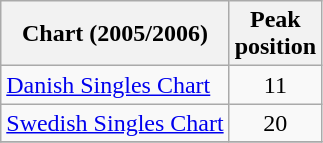<table class="wikitable">
<tr>
<th>Chart (2005/2006)</th>
<th>Peak<br>position</th>
</tr>
<tr>
<td><a href='#'>Danish Singles Chart</a></td>
<td align="center">11</td>
</tr>
<tr>
<td><a href='#'>Swedish Singles Chart</a></td>
<td align="center">20</td>
</tr>
<tr>
</tr>
</table>
